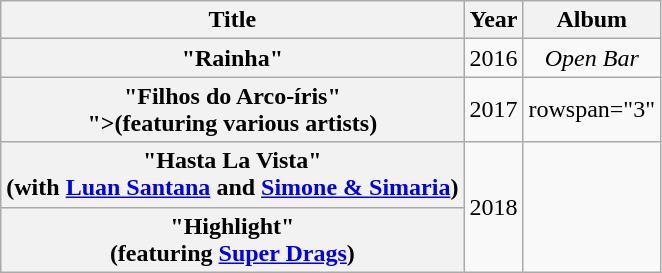<table class="wikitable plainrowheaders" style="text-align:center;">
<tr>
<th>Title</th>
<th>Year</th>
<th>Album</th>
</tr>
<tr>
<th scope="row">"Rainha"</th>
<td>2016</td>
<td align="center"><em>Open Bar</em></td>
</tr>
<tr>
<th scope="row">"Filhos do Arco-íris"<br><span>">(featuring various artists)</span></th>
<td>2017</td>
<td>rowspan="3" </td>
</tr>
<tr>
<th scope="row">"Hasta La Vista"<br><span>(with <a href='#'>Luan Santana</a> and <a href='#'>Simone & Simaria</a>)</span></th>
<td rowspan="2">2018</td>
</tr>
<tr>
<th scope="row">"Highlight"<br><span>(featuring <a href='#'>Super Drags</a>)</span></th>
</tr>
</table>
